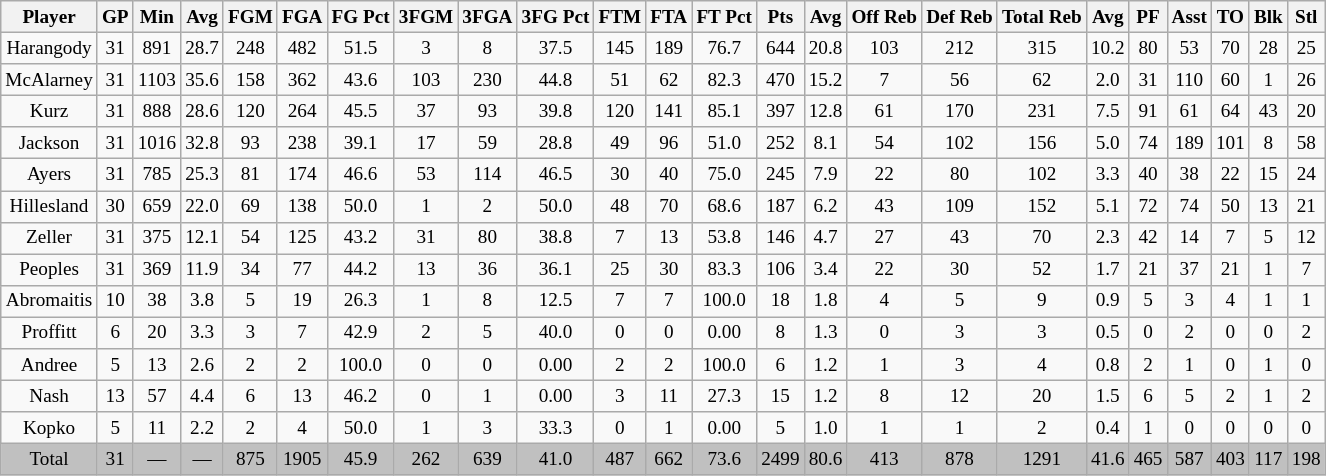<table class="wikitable sortable" style="font-size:80%; text-align: center;">
<tr>
<th>Player</th>
<th>GP</th>
<th>Min</th>
<th>Avg</th>
<th>FGM</th>
<th>FGA</th>
<th>FG Pct</th>
<th>3FGM</th>
<th>3FGA</th>
<th>3FG Pct</th>
<th>FTM</th>
<th>FTA</th>
<th>FT Pct</th>
<th>Pts</th>
<th>Avg</th>
<th>Off Reb</th>
<th>Def Reb</th>
<th>Total Reb</th>
<th>Avg</th>
<th>PF</th>
<th>Asst</th>
<th>TO</th>
<th>Blk</th>
<th>Stl</th>
</tr>
<tr>
<td>Harangody</td>
<td>31</td>
<td>891</td>
<td>28.7</td>
<td>248</td>
<td>482</td>
<td>51.5</td>
<td>3</td>
<td>8</td>
<td>37.5</td>
<td>145</td>
<td>189</td>
<td>76.7</td>
<td>644</td>
<td>20.8</td>
<td>103</td>
<td>212</td>
<td>315</td>
<td>10.2</td>
<td>80</td>
<td>53</td>
<td>70</td>
<td>28</td>
<td>25</td>
</tr>
<tr>
<td>McAlarney</td>
<td>31</td>
<td>1103</td>
<td>35.6</td>
<td>158</td>
<td>362</td>
<td>43.6</td>
<td>103</td>
<td>230</td>
<td>44.8</td>
<td>51</td>
<td>62</td>
<td>82.3</td>
<td>470</td>
<td>15.2</td>
<td>7</td>
<td>56</td>
<td>62</td>
<td>2.0</td>
<td>31</td>
<td>110</td>
<td>60</td>
<td>1</td>
<td>26</td>
</tr>
<tr>
<td>Kurz</td>
<td>31</td>
<td>888</td>
<td>28.6</td>
<td>120</td>
<td>264</td>
<td>45.5</td>
<td>37</td>
<td>93</td>
<td>39.8</td>
<td>120</td>
<td>141</td>
<td>85.1</td>
<td>397</td>
<td>12.8</td>
<td>61</td>
<td>170</td>
<td>231</td>
<td>7.5</td>
<td>91</td>
<td>61</td>
<td>64</td>
<td>43</td>
<td>20</td>
</tr>
<tr>
<td>Jackson</td>
<td>31</td>
<td>1016</td>
<td>32.8</td>
<td>93</td>
<td>238</td>
<td>39.1</td>
<td>17</td>
<td>59</td>
<td>28.8</td>
<td>49</td>
<td>96</td>
<td>51.0</td>
<td>252</td>
<td>8.1</td>
<td>54</td>
<td>102</td>
<td>156</td>
<td>5.0</td>
<td>74</td>
<td>189</td>
<td>101</td>
<td>8</td>
<td>58</td>
</tr>
<tr>
<td>Ayers</td>
<td>31</td>
<td>785</td>
<td>25.3</td>
<td>81</td>
<td>174</td>
<td>46.6</td>
<td>53</td>
<td>114</td>
<td>46.5</td>
<td>30</td>
<td>40</td>
<td>75.0</td>
<td>245</td>
<td>7.9</td>
<td>22</td>
<td>80</td>
<td>102</td>
<td>3.3</td>
<td>40</td>
<td>38</td>
<td>22</td>
<td>15</td>
<td>24</td>
</tr>
<tr>
<td>Hillesland</td>
<td>30</td>
<td>659</td>
<td>22.0</td>
<td>69</td>
<td>138</td>
<td>50.0</td>
<td>1</td>
<td>2</td>
<td>50.0</td>
<td>48</td>
<td>70</td>
<td>68.6</td>
<td>187</td>
<td>6.2</td>
<td>43</td>
<td>109</td>
<td>152</td>
<td>5.1</td>
<td>72</td>
<td>74</td>
<td>50</td>
<td>13</td>
<td>21</td>
</tr>
<tr>
<td>Zeller</td>
<td>31</td>
<td>375</td>
<td>12.1</td>
<td>54</td>
<td>125</td>
<td>43.2</td>
<td>31</td>
<td>80</td>
<td>38.8</td>
<td>7</td>
<td>13</td>
<td>53.8</td>
<td>146</td>
<td>4.7</td>
<td>27</td>
<td>43</td>
<td>70</td>
<td>2.3</td>
<td>42</td>
<td>14</td>
<td>7</td>
<td>5</td>
<td>12</td>
</tr>
<tr>
<td>Peoples</td>
<td>31</td>
<td>369</td>
<td>11.9</td>
<td>34</td>
<td>77</td>
<td>44.2</td>
<td>13</td>
<td>36</td>
<td>36.1</td>
<td>25</td>
<td>30</td>
<td>83.3</td>
<td>106</td>
<td>3.4</td>
<td>22</td>
<td>30</td>
<td>52</td>
<td>1.7</td>
<td>21</td>
<td>37</td>
<td>21</td>
<td>1</td>
<td>7</td>
</tr>
<tr>
<td>Abromaitis</td>
<td>10</td>
<td>38</td>
<td>3.8</td>
<td>5</td>
<td>19</td>
<td>26.3</td>
<td>1</td>
<td>8</td>
<td>12.5</td>
<td>7</td>
<td>7</td>
<td>100.0</td>
<td>18</td>
<td>1.8</td>
<td>4</td>
<td>5</td>
<td>9</td>
<td>0.9</td>
<td>5</td>
<td>3</td>
<td>4</td>
<td>1</td>
<td>1</td>
</tr>
<tr>
<td>Proffitt</td>
<td>6</td>
<td>20</td>
<td>3.3</td>
<td>3</td>
<td>7</td>
<td>42.9</td>
<td>2</td>
<td>5</td>
<td>40.0</td>
<td>0</td>
<td>0</td>
<td>0.00</td>
<td>8</td>
<td>1.3</td>
<td>0</td>
<td>3</td>
<td>3</td>
<td>0.5</td>
<td>0</td>
<td>2</td>
<td>0</td>
<td>0</td>
<td>2</td>
</tr>
<tr>
<td>Andree</td>
<td>5</td>
<td>13</td>
<td>2.6</td>
<td>2</td>
<td>2</td>
<td>100.0</td>
<td>0</td>
<td>0</td>
<td>0.00</td>
<td>2</td>
<td>2</td>
<td>100.0</td>
<td>6</td>
<td>1.2</td>
<td>1</td>
<td>3</td>
<td>4</td>
<td>0.8</td>
<td>2</td>
<td>1</td>
<td>0</td>
<td>1</td>
<td>0</td>
</tr>
<tr>
<td>Nash</td>
<td>13</td>
<td>57</td>
<td>4.4</td>
<td>6</td>
<td>13</td>
<td>46.2</td>
<td>0</td>
<td>1</td>
<td>0.00</td>
<td>3</td>
<td>11</td>
<td>27.3</td>
<td>15</td>
<td>1.2</td>
<td>8</td>
<td>12</td>
<td>20</td>
<td>1.5</td>
<td>6</td>
<td>5</td>
<td>2</td>
<td>1</td>
<td>2</td>
</tr>
<tr>
<td>Kopko</td>
<td>5</td>
<td>11</td>
<td>2.2</td>
<td>2</td>
<td>4</td>
<td>50.0</td>
<td>1</td>
<td>3</td>
<td>33.3</td>
<td>0</td>
<td>1</td>
<td>0.00</td>
<td>5</td>
<td>1.0</td>
<td>1</td>
<td>1</td>
<td>2</td>
<td>0.4</td>
<td>1</td>
<td>0</td>
<td>0</td>
<td>0</td>
<td>0</td>
</tr>
<tr style="background:silver">
<td>Total</td>
<td>31</td>
<td>—</td>
<td>—</td>
<td>875</td>
<td>1905</td>
<td>45.9</td>
<td>262</td>
<td>639</td>
<td>41.0</td>
<td>487</td>
<td>662</td>
<td>73.6</td>
<td>2499</td>
<td>80.6</td>
<td>413</td>
<td>878</td>
<td>1291</td>
<td>41.6</td>
<td>465</td>
<td>587</td>
<td>403</td>
<td>117</td>
<td>198</td>
</tr>
</table>
